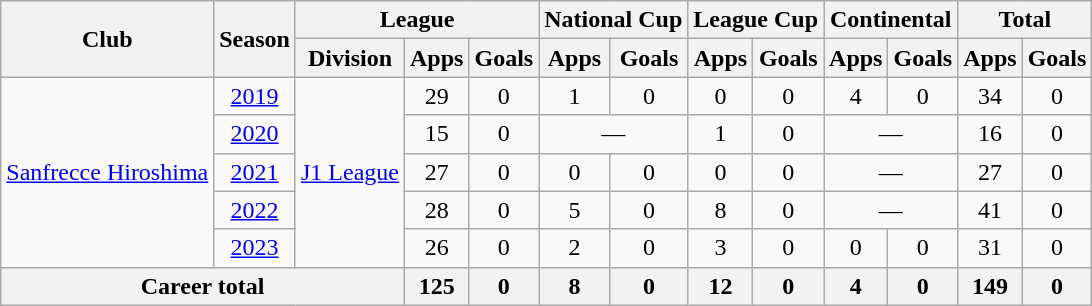<table class="wikitable" style="text-align: center">
<tr>
<th rowspan="2">Club</th>
<th rowspan="2">Season</th>
<th colspan="3">League</th>
<th colspan="2">National Cup</th>
<th colspan="2">League Cup</th>
<th colspan="2">Continental</th>
<th colspan="2">Total</th>
</tr>
<tr>
<th>Division</th>
<th>Apps</th>
<th>Goals</th>
<th>Apps</th>
<th>Goals</th>
<th>Apps</th>
<th>Goals</th>
<th>Apps</th>
<th>Goals</th>
<th>Apps</th>
<th>Goals</th>
</tr>
<tr>
<td rowspan="5"><a href='#'>Sanfrecce Hiroshima</a></td>
<td><a href='#'>2019</a></td>
<td rowspan="5"><a href='#'>J1 League</a></td>
<td>29</td>
<td>0</td>
<td>1</td>
<td>0</td>
<td>0</td>
<td>0</td>
<td>4</td>
<td>0</td>
<td>34</td>
<td>0</td>
</tr>
<tr>
<td><a href='#'>2020</a></td>
<td>15</td>
<td>0</td>
<td colspan="2">—</td>
<td>1</td>
<td>0</td>
<td colspan="2">—</td>
<td>16</td>
<td>0</td>
</tr>
<tr>
<td><a href='#'>2021</a></td>
<td>27</td>
<td>0</td>
<td>0</td>
<td>0</td>
<td>0</td>
<td>0</td>
<td colspan="2">—</td>
<td>27</td>
<td>0</td>
</tr>
<tr>
<td><a href='#'>2022</a></td>
<td>28</td>
<td>0</td>
<td>5</td>
<td>0</td>
<td>8</td>
<td>0</td>
<td colspan="2">—</td>
<td>41</td>
<td>0</td>
</tr>
<tr>
<td><a href='#'>2023</a></td>
<td>26</td>
<td>0</td>
<td>2</td>
<td>0</td>
<td>3</td>
<td>0</td>
<td>0</td>
<td>0</td>
<td>31</td>
<td>0</td>
</tr>
<tr>
<th colspan=3>Career total</th>
<th>125</th>
<th>0</th>
<th>8</th>
<th>0</th>
<th>12</th>
<th>0</th>
<th>4</th>
<th>0</th>
<th>149</th>
<th>0</th>
</tr>
</table>
